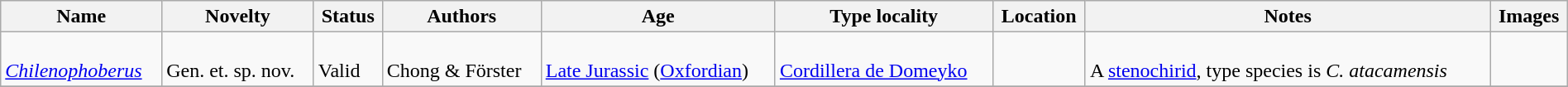<table class="wikitable sortable" align="center" width="100%">
<tr>
<th>Name</th>
<th>Novelty</th>
<th>Status</th>
<th>Authors</th>
<th>Age</th>
<th>Type locality</th>
<th>Location</th>
<th>Notes</th>
<th>Images</th>
</tr>
<tr>
<td><br><em><a href='#'>Chilenophoberus</a></em></td>
<td><br>Gen. et. sp. nov.</td>
<td><br>Valid</td>
<td><br>Chong & Förster</td>
<td><br><a href='#'>Late Jurassic</a> (<a href='#'>Oxfordian</a>)</td>
<td><br><a href='#'>Cordillera de Domeyko</a></td>
<td><br></td>
<td><br>A <a href='#'>stenochirid</a>, type species is <em>C. atacamensis</em></td>
<td></td>
</tr>
<tr>
</tr>
</table>
